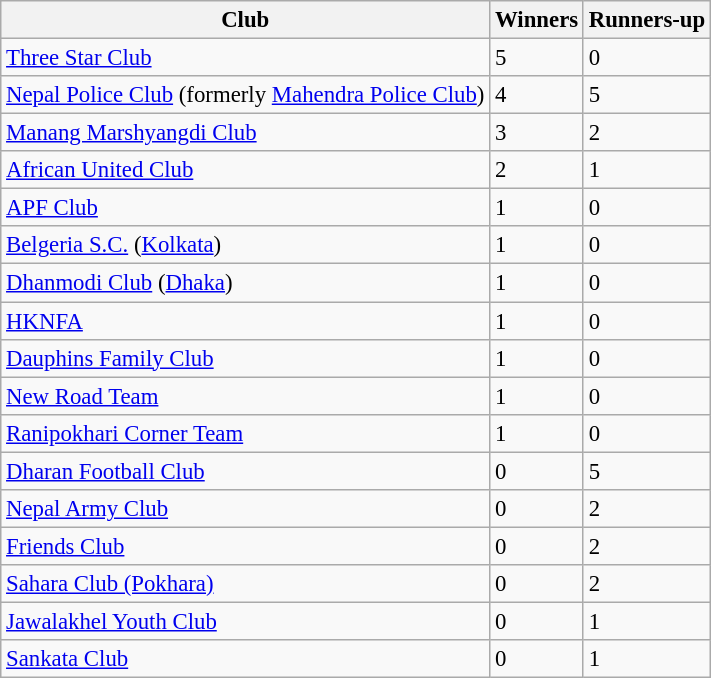<table class="wikitable sortable" style="font-size: 95%;">
<tr>
<th>Club</th>
<th>Winners</th>
<th>Runners-up</th>
</tr>
<tr>
<td><a href='#'>Three Star Club</a></td>
<td>5</td>
<td>0</td>
</tr>
<tr>
<td><a href='#'>Nepal Police Club</a> (formerly <a href='#'>Mahendra Police Club</a>)</td>
<td>4</td>
<td>5</td>
</tr>
<tr>
<td><a href='#'>Manang Marshyangdi Club</a></td>
<td>3</td>
<td>2</td>
</tr>
<tr>
<td><a href='#'>African United Club</a></td>
<td>2</td>
<td>1</td>
</tr>
<tr>
<td><a href='#'>APF Club</a></td>
<td>1</td>
<td>0</td>
</tr>
<tr>
<td> <a href='#'>Belgeria S.C.</a> (<a href='#'>Kolkata</a>)</td>
<td>1</td>
<td>0</td>
</tr>
<tr>
<td> <a href='#'>Dhanmodi Club</a> (<a href='#'>Dhaka</a>)</td>
<td>1</td>
<td>0</td>
</tr>
<tr>
<td> <a href='#'>HKNFA</a></td>
<td>1</td>
<td>0</td>
</tr>
<tr>
<td> <a href='#'>Dauphins Family Club</a></td>
<td>1</td>
<td>0</td>
</tr>
<tr>
<td><a href='#'>New Road Team</a></td>
<td>1</td>
<td>0</td>
</tr>
<tr>
<td><a href='#'>Ranipokhari Corner Team</a></td>
<td>1</td>
<td>0</td>
</tr>
<tr>
<td><a href='#'>Dharan Football Club</a></td>
<td>0</td>
<td>5</td>
</tr>
<tr>
<td><a href='#'>Nepal Army Club</a></td>
<td>0</td>
<td>2</td>
</tr>
<tr>
<td><a href='#'>Friends Club</a></td>
<td>0</td>
<td>2</td>
</tr>
<tr>
<td><a href='#'>Sahara Club (Pokhara)</a></td>
<td>0</td>
<td>2</td>
</tr>
<tr>
<td><a href='#'>Jawalakhel Youth Club</a></td>
<td>0</td>
<td>1</td>
</tr>
<tr>
<td><a href='#'>Sankata Club</a></td>
<td>0</td>
<td>1</td>
</tr>
</table>
